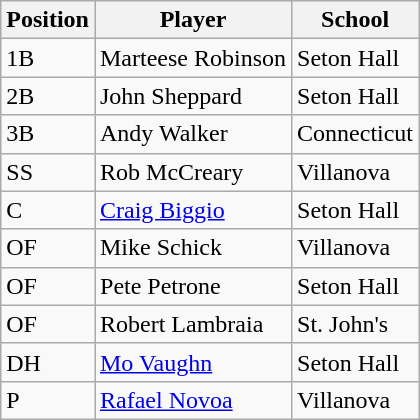<table class="wikitable">
<tr>
<th>Position</th>
<th>Player</th>
<th>School</th>
</tr>
<tr>
<td>1B</td>
<td>Marteese Robinson</td>
<td>Seton Hall</td>
</tr>
<tr>
<td>2B</td>
<td>John Sheppard</td>
<td>Seton Hall</td>
</tr>
<tr>
<td>3B</td>
<td>Andy Walker</td>
<td>Connecticut</td>
</tr>
<tr>
<td>SS</td>
<td>Rob McCreary</td>
<td>Villanova</td>
</tr>
<tr>
<td>C</td>
<td><a href='#'>Craig Biggio</a></td>
<td>Seton Hall</td>
</tr>
<tr>
<td>OF</td>
<td>Mike Schick</td>
<td>Villanova</td>
</tr>
<tr>
<td>OF</td>
<td>Pete Petrone</td>
<td>Seton Hall</td>
</tr>
<tr>
<td>OF</td>
<td>Robert Lambraia</td>
<td>St. John's</td>
</tr>
<tr>
<td>DH</td>
<td><a href='#'>Mo Vaughn</a></td>
<td>Seton Hall</td>
</tr>
<tr>
<td>P</td>
<td><a href='#'>Rafael Novoa</a></td>
<td>Villanova</td>
</tr>
</table>
